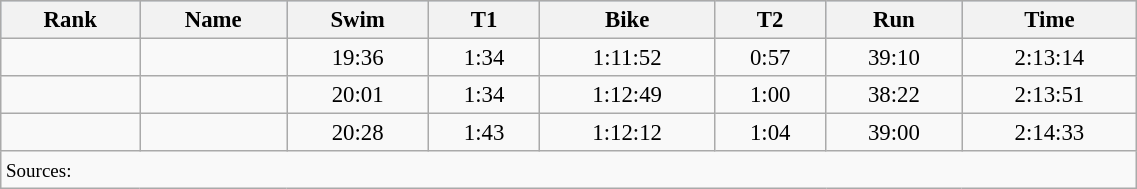<table class="wikitable sortable" style="font-size:95%" width="60%">
<tr bgcolor="lightsteelblue">
<th>Rank</th>
<th>Name</th>
<th>Swim</th>
<th>T1</th>
<th>Bike</th>
<th>T2</th>
<th>Run</th>
<th>Time</th>
</tr>
<tr align="center">
<td></td>
<td align='left'></td>
<td>19:36</td>
<td>1:34</td>
<td>1:11:52</td>
<td>0:57</td>
<td>39:10</td>
<td>2:13:14</td>
</tr>
<tr align="center">
<td></td>
<td align='left'></td>
<td>20:01</td>
<td>1:34</td>
<td>1:12:49</td>
<td>1:00</td>
<td>38:22</td>
<td>2:13:51</td>
</tr>
<tr align="center">
<td></td>
<td align='left'></td>
<td>20:28</td>
<td>1:43</td>
<td>1:12:12</td>
<td>1:04</td>
<td>39:00</td>
<td>2:14:33</td>
</tr>
<tr>
<td colspan="8"><small>Sources:</small></td>
</tr>
</table>
